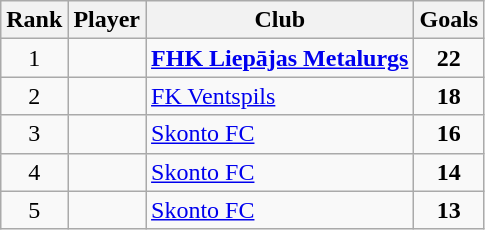<table class="wikitable" style="text-align:center">
<tr>
<th>Rank</th>
<th>Player</th>
<th>Club</th>
<th>Goals</th>
</tr>
<tr>
<td>1</td>
<td align="left"><strong></strong></td>
<td align="left"><strong><a href='#'>FHK Liepājas Metalurgs</a></strong></td>
<td><strong>22</strong></td>
</tr>
<tr>
<td>2</td>
<td align="left"></td>
<td align="left"><a href='#'>FK Ventspils</a></td>
<td><strong>18</strong></td>
</tr>
<tr>
<td>3</td>
<td align="left"></td>
<td align="left"><a href='#'>Skonto FC</a></td>
<td><strong>16</strong></td>
</tr>
<tr>
<td>4</td>
<td align="left"></td>
<td align="left"><a href='#'>Skonto FC</a></td>
<td><strong>14</strong></td>
</tr>
<tr>
<td>5</td>
<td align="left"></td>
<td align="left"><a href='#'>Skonto FC</a></td>
<td><strong>13</strong></td>
</tr>
</table>
